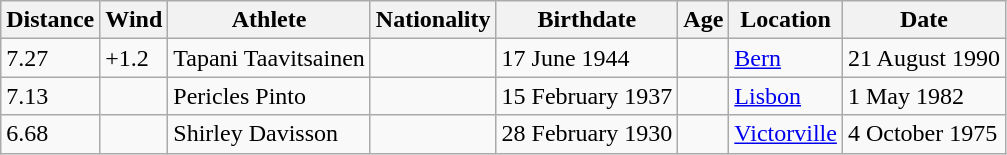<table class="wikitable">
<tr>
<th>Distance</th>
<th>Wind</th>
<th>Athlete</th>
<th>Nationality</th>
<th>Birthdate</th>
<th>Age</th>
<th>Location</th>
<th>Date</th>
</tr>
<tr>
<td>7.27</td>
<td>+1.2</td>
<td>Tapani Taavitsainen</td>
<td></td>
<td>17 June 1944</td>
<td></td>
<td><a href='#'>Bern</a></td>
<td>21 August 1990</td>
</tr>
<tr>
<td>7.13</td>
<td></td>
<td>Pericles Pinto</td>
<td></td>
<td>15 February 1937</td>
<td></td>
<td><a href='#'>Lisbon</a></td>
<td>1 May 1982</td>
</tr>
<tr>
<td>6.68</td>
<td></td>
<td>Shirley Davisson</td>
<td></td>
<td>28 February 1930</td>
<td></td>
<td><a href='#'>Victorville</a></td>
<td>4 October 1975</td>
</tr>
</table>
